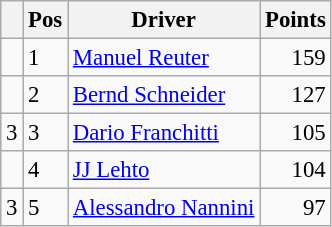<table class="wikitable" style="font-size: 95%;">
<tr>
<th></th>
<th>Pos</th>
<th>Driver</th>
<th>Points</th>
</tr>
<tr>
<td align="left"></td>
<td>1</td>
<td> <a href='#'>Manuel Reuter</a></td>
<td align="right">159</td>
</tr>
<tr>
<td align="left"></td>
<td>2</td>
<td> <a href='#'>Bernd Schneider</a></td>
<td align="right">127</td>
</tr>
<tr>
<td align="left"> 3</td>
<td>3</td>
<td> <a href='#'>Dario Franchitti</a></td>
<td align="right">105</td>
</tr>
<tr>
<td align="left"></td>
<td>4</td>
<td> <a href='#'>JJ Lehto</a></td>
<td align="right">104</td>
</tr>
<tr>
<td align="left"> 3</td>
<td>5</td>
<td> <a href='#'>Alessandro Nannini</a></td>
<td align="right">97</td>
</tr>
</table>
